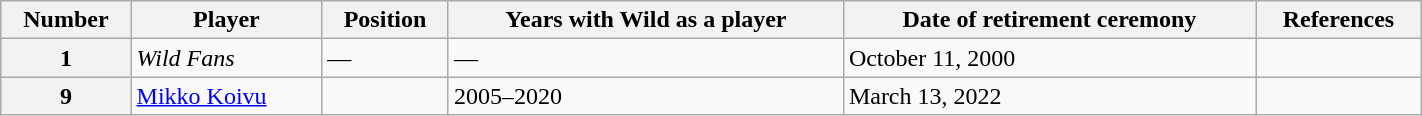<table class="wikitable sortable" width="75%">
<tr>
<th scope="col">Number</th>
<th scope="col">Player</th>
<th scope="col">Position</th>
<th scope="col">Years with Wild as a player</th>
<th scope="col">Date of retirement ceremony</th>
<th scope="col" class="unsortable">References</th>
</tr>
<tr>
<th scope="row">1</th>
<td><em>Wild Fans</em></td>
<td>—</td>
<td>—</td>
<td>October 11, 2000</td>
<td></td>
</tr>
<tr>
<th scope="row">9</th>
<td><a href='#'>Mikko Koivu</a></td>
<td></td>
<td>2005–2020</td>
<td>March 13, 2022</td>
<td></td>
</tr>
</table>
